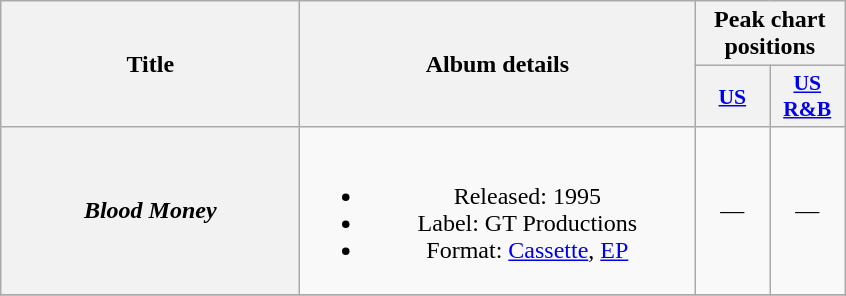<table class="wikitable plainrowheaders" style="text-align:center;">
<tr>
<th scope="col" rowspan="2" style="width:12em;">Title</th>
<th scope="col" rowspan="2" style="width:16em;">Album details</th>
<th scope="col" colspan="2">Peak chart positions</th>
</tr>
<tr>
<th scope="col" style="width:3em;font-size:90%;"><a href='#'>US</a></th>
<th scope="col" style="width:3em;font-size:90%;"><a href='#'>US R&B</a></th>
</tr>
<tr>
<th scope="row"><em>Blood Money</em></th>
<td><br><ul><li>Released: 1995</li><li>Label: GT Productions</li><li>Format: <a href='#'>Cassette</a>, <a href='#'>EP</a></li></ul></td>
<td>—</td>
<td>—</td>
</tr>
<tr>
</tr>
</table>
